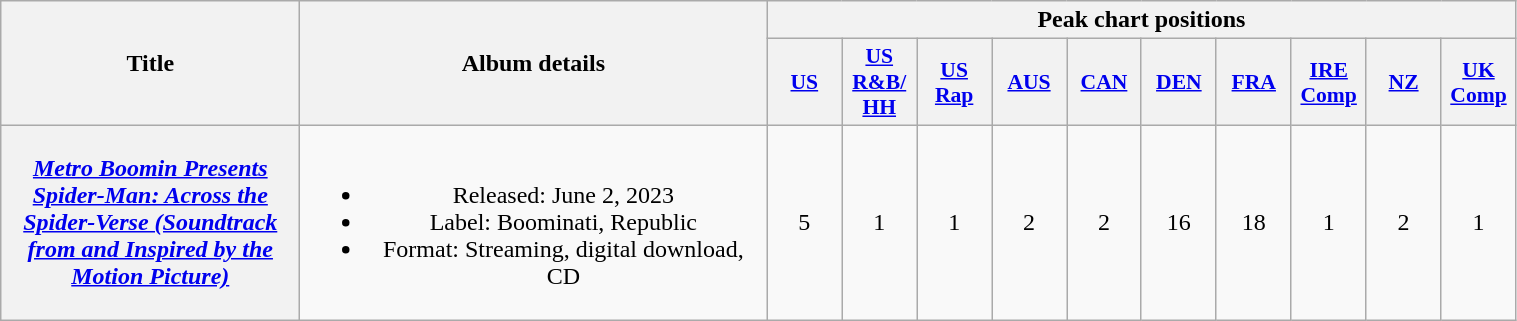<table class="wikitable plainrowheaders" style="text-align:center;">
<tr>
<th rowspan="2" style="width:12em;">Title</th>
<th rowspan="2" style="width:19em;">Album details</th>
<th colspan="10">Peak chart positions</th>
</tr>
<tr>
<th style="width:3em;font-size:90%;"><a href='#'>US</a><br></th>
<th style="width:3em;font-size:90%;"><a href='#'>US<br>R&B/<br>HH</a><br> </th>
<th style="width:3em;font-size:90%;"><a href='#'>US Rap</a><br></th>
<th style="width:3em;font-size:90%;"><a href='#'>AUS</a><br></th>
<th style="width:3em;font-size:90%;"><a href='#'>CAN</a><br></th>
<th style="width:3em;font-size:90%;"><a href='#'>DEN</a><br></th>
<th style="width:3em;font-size:90%;"><a href='#'>FRA</a><br></th>
<th style="width:3em;font-size:90%;"><a href='#'>IRE<br>Comp</a><br></th>
<th style="width:3em;font-size:90%;"><a href='#'>NZ</a><br></th>
<th style="width:3em;font-size:90%;"><a href='#'>UK<br>Comp</a><br></th>
</tr>
<tr>
<th scope="row"><em><a href='#'> Metro Boomin Presents Spider-Man: Across the Spider-Verse (Soundtrack from and Inspired by the Motion Picture)</a></em></th>
<td><br><ul><li>Released: June 2, 2023</li><li>Label: Boominati, Republic</li><li>Format: Streaming, digital download, CD</li></ul></td>
<td>5</td>
<td>1</td>
<td>1</td>
<td>2</td>
<td>2</td>
<td>16</td>
<td>18</td>
<td>1</td>
<td>2</td>
<td>1</td>
</tr>
</table>
